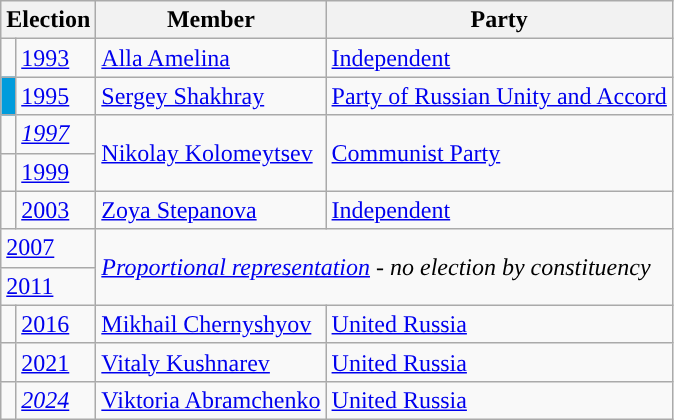<table class="wikitable">
<tr>
<th colspan="2">Election</th>
<th>Member</th>
<th>Party</th>
</tr>
<tr>
<td style="background-color:"></td>
<td><a href='#'>1993</a></td>
<td><a href='#'>Alla Amelina</a></td>
<td><a href='#'>Independent</a></td>
</tr>
<tr>
<td style="background-color:#019CDC"></td>
<td><a href='#'>1995</a></td>
<td><a href='#'>Sergey Shakhray</a></td>
<td><a href='#'>Party of Russian Unity and Accord</a></td>
</tr>
<tr>
<td style="background-color:"></td>
<td><em><a href='#'>1997</a></em></td>
<td rowspan=2><a href='#'>Nikolay Kolomeytsev</a></td>
<td rowspan=2><a href='#'>Communist Party</a></td>
</tr>
<tr>
<td style="background-color:"></td>
<td><a href='#'>1999</a></td>
</tr>
<tr>
<td style="background-color:"></td>
<td><a href='#'>2003</a></td>
<td><a href='#'>Zoya Stepanova</a></td>
<td><a href='#'>Independent</a></td>
</tr>
<tr>
<td colspan=2><a href='#'>2007</a></td>
<td colspan=2 rowspan=2><em><a href='#'>Proportional representation</a> - no election by constituency</em></td>
</tr>
<tr>
<td colspan=2><a href='#'>2011</a></td>
</tr>
<tr>
<td style="background-color: "></td>
<td><a href='#'>2016</a></td>
<td><a href='#'>Mikhail Chernyshyov</a></td>
<td><a href='#'>United Russia</a></td>
</tr>
<tr>
<td style="background-color: "></td>
<td><a href='#'>2021</a></td>
<td><a href='#'>Vitaly Kushnarev</a></td>
<td><a href='#'>United Russia</a></td>
</tr>
<tr>
<td style="background-color: "></td>
<td><em><a href='#'>2024</a></em></td>
<td><a href='#'>Viktoria Abramchenko</a></td>
<td><a href='#'>United Russia</a></td>
</tr>
</table>
